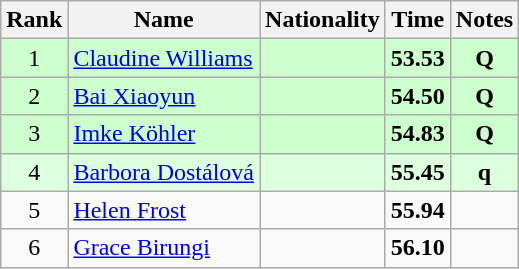<table class="wikitable sortable" style="text-align:center">
<tr>
<th>Rank</th>
<th>Name</th>
<th>Nationality</th>
<th>Time</th>
<th>Notes</th>
</tr>
<tr bgcolor=ccffcc>
<td>1</td>
<td align=left><a href='#'>Claudine Williams</a></td>
<td align=left></td>
<td><strong>53.53</strong></td>
<td><strong>Q</strong></td>
</tr>
<tr bgcolor=ccffcc>
<td>2</td>
<td align=left><a href='#'>Bai Xiaoyun</a></td>
<td align=left></td>
<td><strong>54.50</strong></td>
<td><strong>Q</strong></td>
</tr>
<tr bgcolor=ccffcc>
<td>3</td>
<td align=left><a href='#'>Imke Köhler</a></td>
<td align=left></td>
<td><strong>54.83</strong></td>
<td><strong>Q</strong></td>
</tr>
<tr bgcolor=ddffdd>
<td>4</td>
<td align=left><a href='#'>Barbora Dostálová</a></td>
<td align=left></td>
<td><strong>55.45</strong></td>
<td><strong>q</strong></td>
</tr>
<tr>
<td>5</td>
<td align=left><a href='#'>Helen Frost</a></td>
<td align=left></td>
<td><strong>55.94</strong></td>
<td></td>
</tr>
<tr>
<td>6</td>
<td align=left><a href='#'>Grace Birungi</a></td>
<td align=left></td>
<td><strong>56.10</strong></td>
<td></td>
</tr>
</table>
